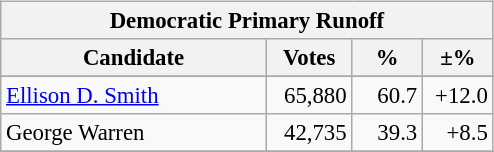<table class="wikitable" align="left" style="margin: 1em 1em 1em 0; font-size: 95%;">
<tr>
<th colspan="4">Democratic Primary Runoff</th>
</tr>
<tr>
<th colspan="1" style="width: 170px">Candidate</th>
<th style="width: 50px">Votes</th>
<th style="width: 40px">%</th>
<th style="width: 40px">±%</th>
</tr>
<tr>
</tr>
<tr>
<td><a href='#'>Ellison D. Smith</a></td>
<td align="right">65,880</td>
<td align="right">60.7</td>
<td align="right">+12.0</td>
</tr>
<tr>
<td>George Warren</td>
<td align="right">42,735</td>
<td align="right">39.3</td>
<td align="right">+8.5</td>
</tr>
<tr>
</tr>
</table>
